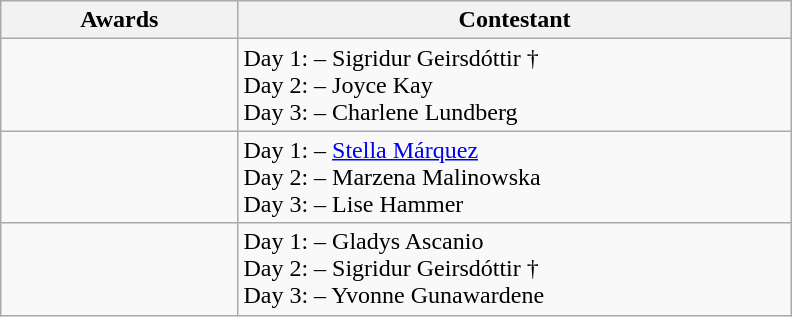<table class="wikitable" style="width: 33em;">
<tr>
<th>Awards</th>
<th>Contestant</th>
</tr>
<tr>
<td style="width: 30%;"></td>
<td>Day 1:  – Sigridur Geirsdóttir † <br>Day 2:  – Joyce Kay<br>Day 3:  – Charlene Lundberg</td>
</tr>
<tr>
<td></td>
<td>Day 1:  – <a href='#'>Stella Márquez</a><br>Day 2:  – Marzena Malinowska<br>Day 3:  – Lise Hammer</td>
</tr>
<tr>
<td></td>
<td>Day 1:  – Gladys Ascanio<br>Day 2:  – Sigridur Geirsdóttir † <br>Day 3:  – Yvonne Gunawardene</td>
</tr>
</table>
